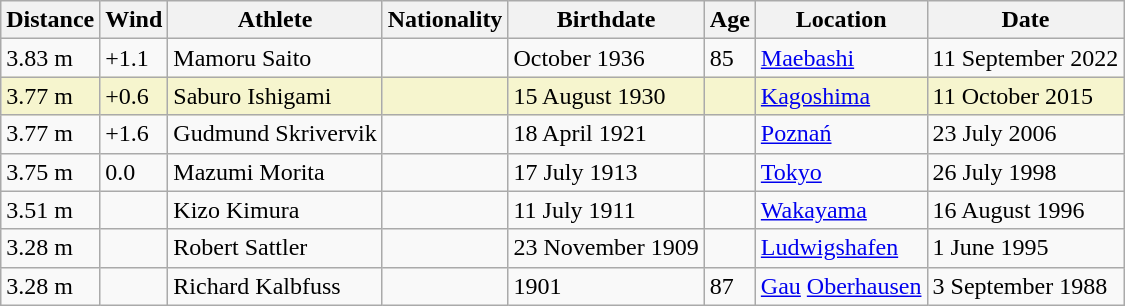<table class="wikitable">
<tr>
<th>Distance</th>
<th>Wind</th>
<th>Athlete</th>
<th>Nationality</th>
<th>Birthdate</th>
<th>Age</th>
<th>Location</th>
<th>Date</th>
</tr>
<tr>
<td>3.83 m</td>
<td>+1.1</td>
<td>Mamoru Saito</td>
<td></td>
<td>October 1936</td>
<td>85</td>
<td><a href='#'>Maebashi</a></td>
<td>11 September 2022</td>
</tr>
<tr style="background:#f6f5ce;">
<td>3.77 m</td>
<td>+0.6</td>
<td>Saburo Ishigami</td>
<td></td>
<td>15 August 1930</td>
<td></td>
<td><a href='#'>Kagoshima</a></td>
<td>11 October 2015</td>
</tr>
<tr>
<td>3.77 m</td>
<td>+1.6</td>
<td>Gudmund Skrivervik</td>
<td></td>
<td>18 April 1921</td>
<td></td>
<td><a href='#'>Poznań</a></td>
<td>23 July 2006</td>
</tr>
<tr>
<td>3.75 m</td>
<td>0.0</td>
<td>Mazumi Morita</td>
<td></td>
<td>17 July 1913</td>
<td></td>
<td><a href='#'>Tokyo</a></td>
<td>26 July 1998</td>
</tr>
<tr>
<td>3.51 m</td>
<td></td>
<td>Kizo Kimura</td>
<td></td>
<td>11 July 1911</td>
<td></td>
<td><a href='#'>Wakayama</a></td>
<td>16 August 1996</td>
</tr>
<tr>
<td>3.28 m</td>
<td></td>
<td>Robert Sattler</td>
<td></td>
<td>23 November 1909</td>
<td></td>
<td><a href='#'>Ludwigshafen</a></td>
<td>1 June 1995</td>
</tr>
<tr>
<td>3.28 m</td>
<td></td>
<td>Richard Kalbfuss</td>
<td></td>
<td>1901</td>
<td>87</td>
<td><a href='#'>Gau</a> <a href='#'>Oberhausen</a></td>
<td>3 September 1988</td>
</tr>
</table>
